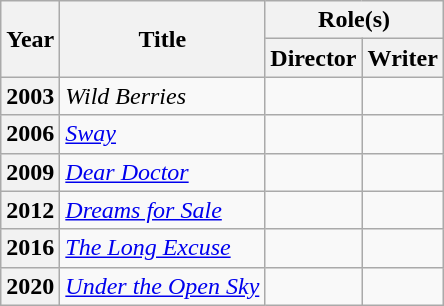<table class="wikitable" style="font-size:100%">
<tr>
<th rowspan=2>Year</th>
<th rowspan=2>Title</th>
<th colspan=2>Role(s)</th>
</tr>
<tr>
<th>Director</th>
<th>Writer</th>
</tr>
<tr>
<th>2003</th>
<td><em>Wild Berries</em></td>
<td></td>
<td></td>
</tr>
<tr>
<th>2006</th>
<td><em><a href='#'>Sway</a></em></td>
<td></td>
<td></td>
</tr>
<tr>
<th>2009</th>
<td><em><a href='#'>Dear Doctor</a></em></td>
<td></td>
<td></td>
</tr>
<tr>
<th>2012</th>
<td><em><a href='#'>Dreams for Sale</a></em></td>
<td></td>
<td></td>
</tr>
<tr>
<th>2016</th>
<td><em><a href='#'>The Long Excuse</a></em></td>
<td></td>
<td></td>
</tr>
<tr>
<th>2020</th>
<td><em><a href='#'>Under the Open Sky</a></em></td>
<td></td>
<td></td>
</tr>
</table>
